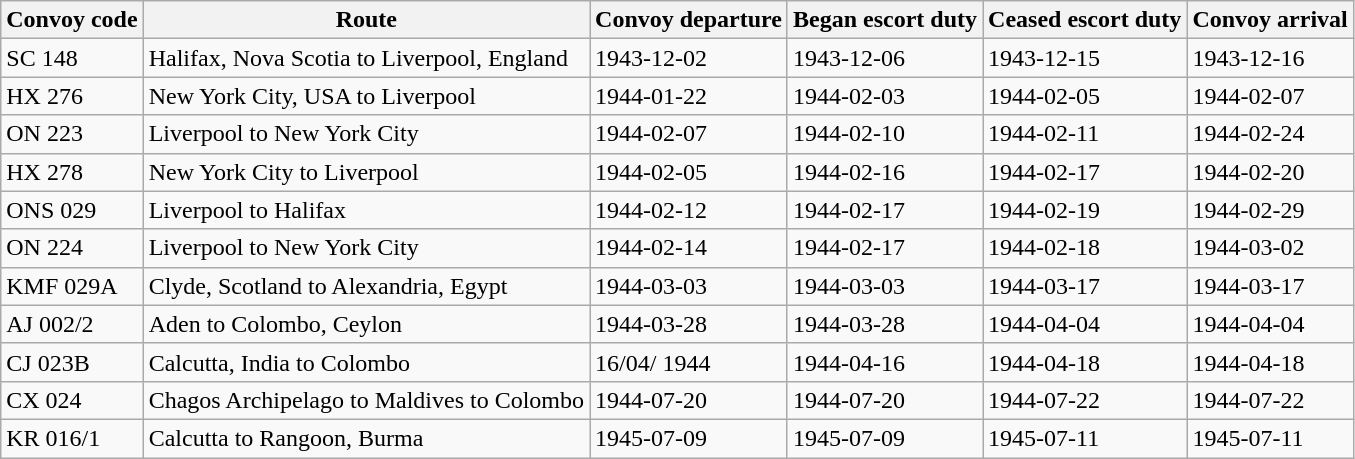<table class="wikitable">
<tr>
<th>Convoy code</th>
<th>Route</th>
<th>Convoy departure</th>
<th>Began escort duty</th>
<th>Ceased escort duty</th>
<th>Convoy arrival</th>
</tr>
<tr>
<td>SC 148</td>
<td>Halifax, Nova Scotia to Liverpool, England</td>
<td>1943-12-02</td>
<td>1943-12-06</td>
<td>1943-12-15</td>
<td>1943-12-16</td>
</tr>
<tr>
<td>HX 276</td>
<td>New York City, USA to Liverpool</td>
<td>1944-01-22</td>
<td>1944-02-03</td>
<td>1944-02-05</td>
<td>1944-02-07</td>
</tr>
<tr>
<td>ON 223</td>
<td>Liverpool to New York City</td>
<td>1944-02-07</td>
<td>1944-02-10</td>
<td>1944-02-11</td>
<td>1944-02-24</td>
</tr>
<tr>
<td>HX 278</td>
<td>New York City to Liverpool</td>
<td>1944-02-05</td>
<td>1944-02-16</td>
<td>1944-02-17</td>
<td>1944-02-20</td>
</tr>
<tr>
<td>ONS 029</td>
<td>Liverpool to Halifax</td>
<td>1944-02-12</td>
<td>1944-02-17</td>
<td>1944-02-19</td>
<td>1944-02-29</td>
</tr>
<tr>
<td>ON 224</td>
<td>Liverpool to New York City</td>
<td>1944-02-14</td>
<td>1944-02-17</td>
<td>1944-02-18</td>
<td>1944-03-02</td>
</tr>
<tr>
<td>KMF 029A</td>
<td>Clyde, Scotland to Alexandria, Egypt</td>
<td>1944-03-03</td>
<td>1944-03-03</td>
<td>1944-03-17</td>
<td>1944-03-17</td>
</tr>
<tr>
<td>AJ 002/2</td>
<td>Aden to Colombo, Ceylon</td>
<td>1944-03-28</td>
<td>1944-03-28</td>
<td>1944-04-04</td>
<td>1944-04-04</td>
</tr>
<tr>
<td>CJ 023B</td>
<td>Calcutta, India to Colombo</td>
<td>16/04/ 1944</td>
<td>1944-04-16</td>
<td>1944-04-18</td>
<td>1944-04-18</td>
</tr>
<tr>
<td>CX 024</td>
<td>Chagos Archipelago to Maldives to Colombo</td>
<td>1944-07-20</td>
<td>1944-07-20</td>
<td>1944-07-22</td>
<td>1944-07-22</td>
</tr>
<tr>
<td>KR 016/1</td>
<td>Calcutta to Rangoon, Burma</td>
<td>1945-07-09</td>
<td>1945-07-09</td>
<td>1945-07-11</td>
<td>1945-07-11</td>
</tr>
</table>
